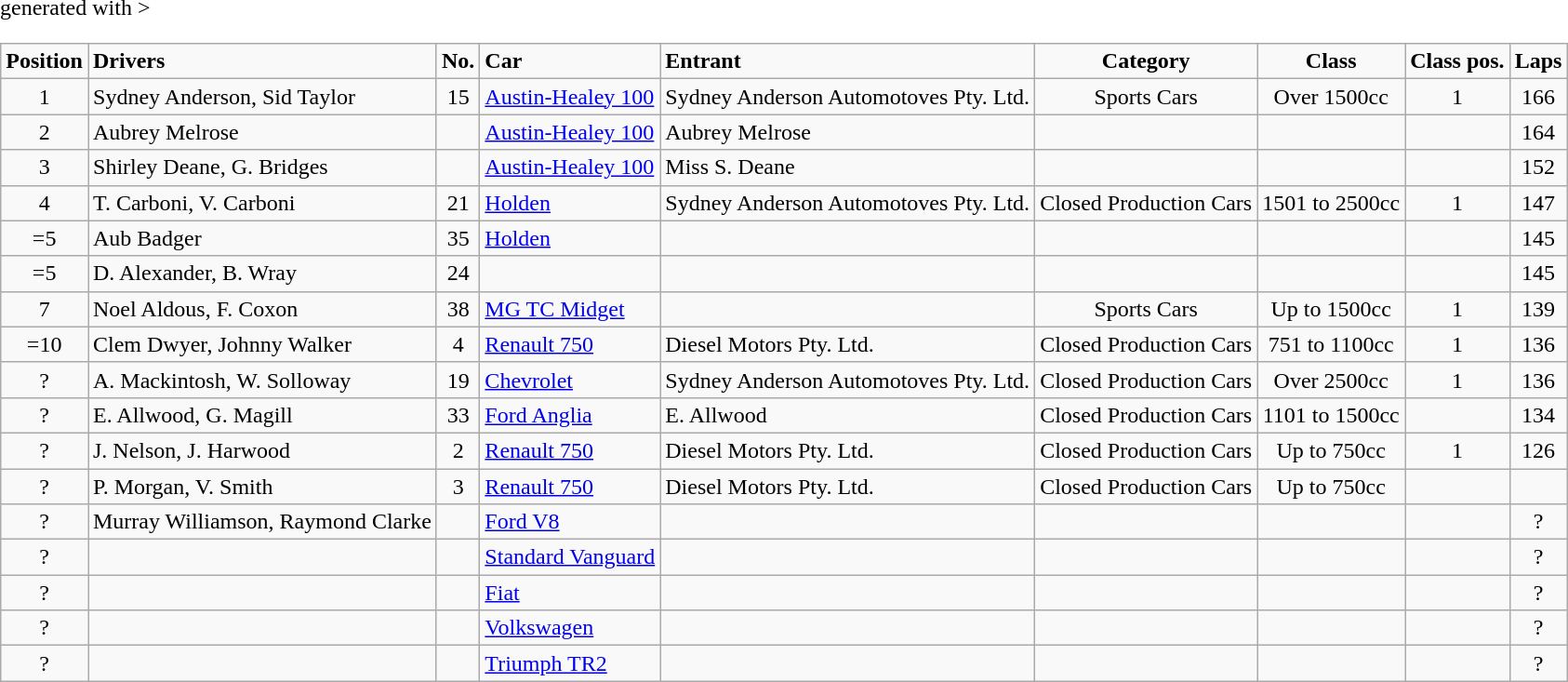<table class="wikitable" <hiddentext>generated with >
<tr style="font-weight:bold">
<td align="center">Position</td>
<td>Drivers</td>
<td align="center">No.</td>
<td>Car</td>
<td>Entrant</td>
<td align="center">Category</td>
<td align="center">Class</td>
<td align="center">Class pos.</td>
<td align="center">Laps</td>
</tr>
<tr>
<td align="center">1</td>
<td>Sydney Anderson, Sid Taylor</td>
<td align="center">15</td>
<td><a href='#'>Austin-Healey 100</a></td>
<td>Sydney Anderson Automotoves Pty. Ltd.</td>
<td align="center">Sports Cars</td>
<td align="center">Over 1500cc</td>
<td align="center">1</td>
<td align="center">166</td>
</tr>
<tr>
<td align="center">2</td>
<td>Aubrey Melrose</td>
<td align="center"></td>
<td><a href='#'>Austin-Healey 100</a></td>
<td>Aubrey Melrose</td>
<td align="center"></td>
<td align="center"></td>
<td align="center"></td>
<td align="center">164</td>
</tr>
<tr>
<td align="center">3</td>
<td>Shirley Deane, G. Bridges</td>
<td align="center"></td>
<td><a href='#'>Austin-Healey 100</a></td>
<td>Miss S. Deane</td>
<td align="center"></td>
<td align="center"></td>
<td align="center"></td>
<td align="center">152</td>
</tr>
<tr>
<td align="center">4</td>
<td>T. Carboni, V. Carboni</td>
<td align="center">21</td>
<td><a href='#'>Holden</a></td>
<td>Sydney Anderson Automotoves Pty. Ltd.</td>
<td align="center">Closed Production Cars</td>
<td align="center">1501 to 2500cc</td>
<td align="center">1</td>
<td align="center">147</td>
</tr>
<tr>
<td align="center">=5</td>
<td>Aub Badger</td>
<td align="center">35</td>
<td><a href='#'>Holden</a></td>
<td></td>
<td align="center"></td>
<td align="center"></td>
<td align="center"></td>
<td align="center">145</td>
</tr>
<tr>
<td align="center">=5</td>
<td>D. Alexander, B. Wray</td>
<td align="center">24</td>
<td></td>
<td></td>
<td align="center"> </td>
<td align="center"> </td>
<td align="center"> </td>
<td align="center">145</td>
</tr>
<tr>
<td align="center">7</td>
<td>Noel Aldous, F. Coxon</td>
<td align="center">38</td>
<td><a href='#'>MG TC Midget</a></td>
<td></td>
<td align="center">Sports Cars</td>
<td align="center">Up to 1500cc</td>
<td align="center">1</td>
<td align="center">139</td>
</tr>
<tr>
<td align="center">=10</td>
<td>Clem Dwyer, Johnny Walker</td>
<td align="center">4</td>
<td><a href='#'>Renault 750</a></td>
<td>Diesel Motors Pty. Ltd.</td>
<td align="center">Closed Production Cars</td>
<td align="center">751 to 1100cc</td>
<td align="center">1</td>
<td align="center">136</td>
</tr>
<tr>
<td align="center">?</td>
<td>A. Mackintosh, W. Solloway</td>
<td align="center">19</td>
<td><a href='#'>Chevrolet</a></td>
<td>Sydney Anderson Automotoves Pty. Ltd.</td>
<td align="center">Closed Production Cars</td>
<td align="center">Over 2500cc</td>
<td align="center">1</td>
<td align="center">136</td>
</tr>
<tr>
<td align="center">?</td>
<td>E. Allwood, G. Magill</td>
<td align="center">33</td>
<td><a href='#'>Ford Anglia</a></td>
<td>E. Allwood</td>
<td align="center">Closed Production Cars</td>
<td align="center">1101 to 1500cc</td>
<td align="center"></td>
<td align="center">134</td>
</tr>
<tr>
<td align="center">?</td>
<td>J. Nelson, J. Harwood</td>
<td align="center">2</td>
<td><a href='#'>Renault 750</a></td>
<td>Diesel Motors Pty. Ltd.</td>
<td align="center">Closed Production Cars</td>
<td align="center">Up to 750cc</td>
<td align="center">1</td>
<td align="center">126</td>
</tr>
<tr>
<td align="center">?</td>
<td>P. Morgan, V. Smith</td>
<td align="center">3</td>
<td><a href='#'>Renault 750</a></td>
<td>Diesel Motors Pty. Ltd.</td>
<td align="center">Closed Production Cars</td>
<td align="center">Up to 750cc</td>
<td align="center"></td>
<td align="center"></td>
</tr>
<tr>
<td align="center">?</td>
<td>Murray Williamson,  Raymond Clarke</td>
<td align="center"></td>
<td><a href='#'>Ford V8</a></td>
<td></td>
<td align="center"></td>
<td align="center"></td>
<td align="center"></td>
<td align="center">?</td>
</tr>
<tr>
<td align="center">?</td>
<td></td>
<td align="center"></td>
<td><a href='#'>Standard Vanguard</a></td>
<td></td>
<td align="center"></td>
<td align="center"></td>
<td align="center"></td>
<td align="center">?</td>
</tr>
<tr>
<td align="center">?</td>
<td></td>
<td align="center"></td>
<td><a href='#'>Fiat</a></td>
<td></td>
<td align="center"></td>
<td align="center"></td>
<td align="center"></td>
<td align="center">?</td>
</tr>
<tr>
<td align="center">?</td>
<td></td>
<td align="center"></td>
<td><a href='#'>Volkswagen</a></td>
<td></td>
<td align="center"></td>
<td align="center"></td>
<td align="center"></td>
<td align="center">?</td>
</tr>
<tr>
<td align="center">?</td>
<td></td>
<td align="center"></td>
<td><a href='#'>Triumph TR2</a></td>
<td></td>
<td align="center"></td>
<td align="center"></td>
<td align="center"></td>
<td align="center">?</td>
</tr>
</table>
